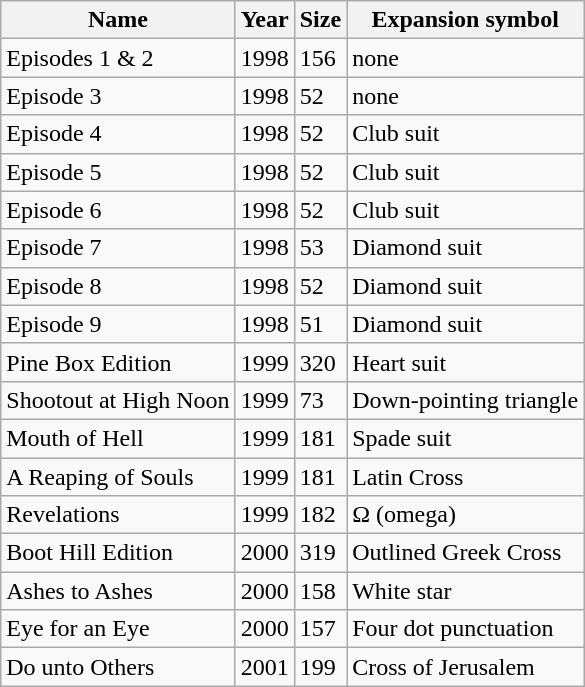<table class="wikitable">
<tr>
<th>Name</th>
<th>Year</th>
<th>Size</th>
<th>Expansion symbol</th>
</tr>
<tr>
<td>Episodes 1 & 2</td>
<td>1998</td>
<td>156</td>
<td>none</td>
</tr>
<tr>
<td>Episode 3</td>
<td>1998</td>
<td>52</td>
<td>none</td>
</tr>
<tr>
<td>Episode 4</td>
<td>1998</td>
<td>52</td>
<td>Club suit</td>
</tr>
<tr>
<td>Episode 5</td>
<td>1998</td>
<td>52</td>
<td>Club suit</td>
</tr>
<tr>
<td>Episode 6</td>
<td>1998</td>
<td>52</td>
<td>Club suit</td>
</tr>
<tr>
<td>Episode 7</td>
<td>1998</td>
<td>53</td>
<td>Diamond suit</td>
</tr>
<tr>
<td>Episode 8</td>
<td>1998</td>
<td>52</td>
<td>Diamond suit</td>
</tr>
<tr>
<td>Episode 9</td>
<td>1998</td>
<td>51</td>
<td>Diamond suit</td>
</tr>
<tr>
<td>Pine Box Edition</td>
<td>1999</td>
<td>320</td>
<td>Heart suit</td>
</tr>
<tr>
<td>Shootout at High Noon</td>
<td>1999</td>
<td>73</td>
<td>Down-pointing triangle</td>
</tr>
<tr>
<td>Mouth of Hell</td>
<td>1999</td>
<td>181</td>
<td>Spade suit</td>
</tr>
<tr>
<td>A Reaping of Souls</td>
<td>1999</td>
<td>181</td>
<td>Latin Cross</td>
</tr>
<tr>
<td>Revelations</td>
<td>1999</td>
<td>182</td>
<td>Ω (omega)</td>
</tr>
<tr>
<td>Boot Hill Edition</td>
<td>2000</td>
<td>319</td>
<td>Outlined Greek Cross</td>
</tr>
<tr>
<td>Ashes to Ashes</td>
<td>2000</td>
<td>158</td>
<td>White star</td>
</tr>
<tr>
<td>Eye for an Eye</td>
<td>2000</td>
<td>157</td>
<td>Four dot punctuation</td>
</tr>
<tr>
<td>Do unto Others</td>
<td>2001</td>
<td>199</td>
<td>Cross of Jerusalem</td>
</tr>
</table>
